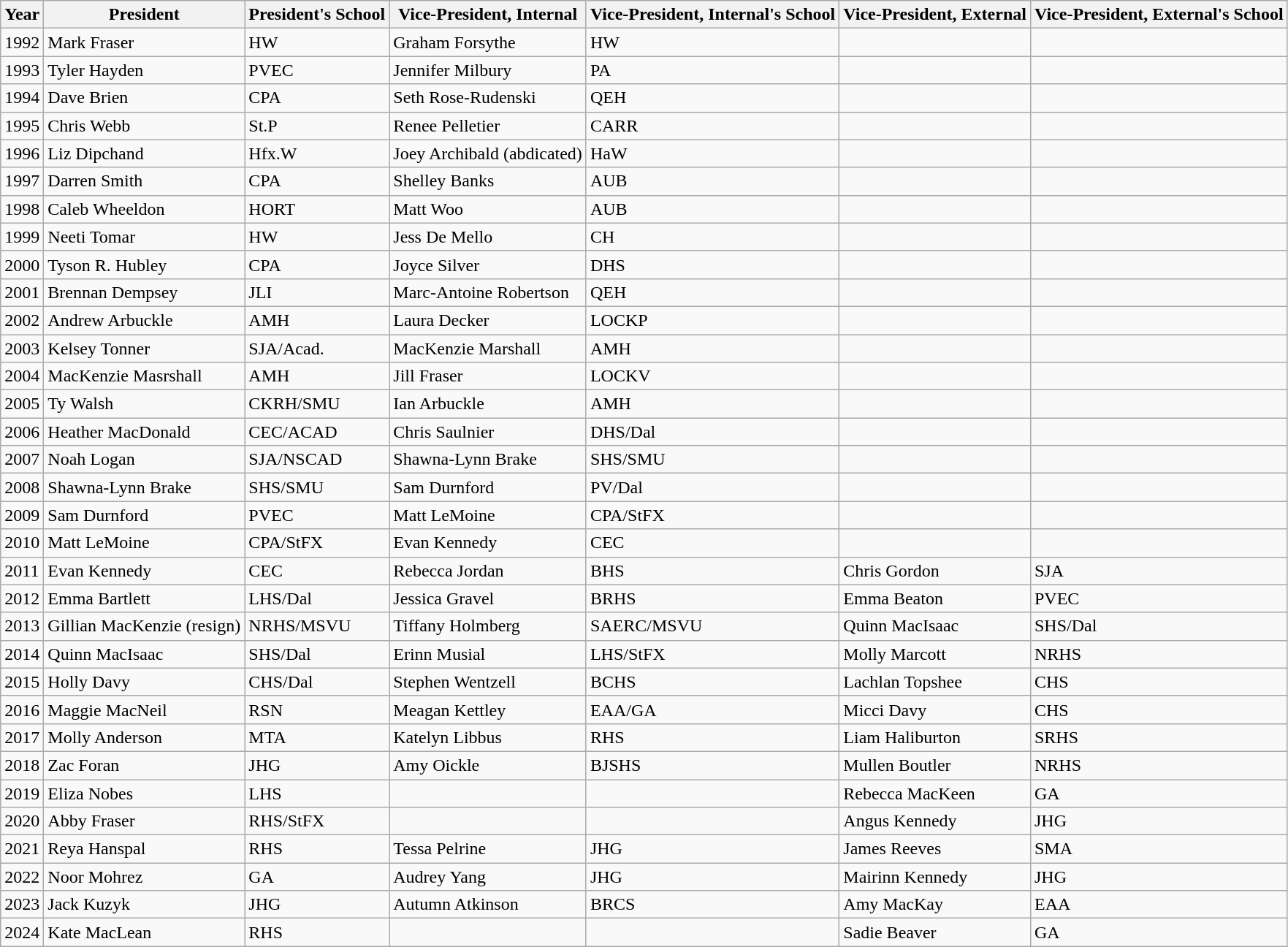<table class="wikitable">
<tr>
<th>Year</th>
<th>President</th>
<th>President's School</th>
<th>Vice-President, Internal</th>
<th>Vice-President, Internal's School</th>
<th>Vice-President, External</th>
<th>Vice-President, External's School</th>
</tr>
<tr>
<td>1992</td>
<td>Mark Fraser</td>
<td>HW</td>
<td>Graham Forsythe</td>
<td>HW</td>
<td></td>
<td></td>
</tr>
<tr>
<td>1993</td>
<td>Tyler Hayden</td>
<td>PVEC</td>
<td>Jennifer Milbury</td>
<td>PA</td>
<td></td>
<td></td>
</tr>
<tr>
<td>1994</td>
<td>Dave Brien</td>
<td>CPA</td>
<td>Seth Rose-Rudenski</td>
<td>QEH</td>
<td></td>
<td></td>
</tr>
<tr>
<td>1995</td>
<td>Chris Webb</td>
<td>St.P</td>
<td>Renee Pelletier</td>
<td>CARR</td>
<td></td>
<td></td>
</tr>
<tr>
<td>1996</td>
<td>Liz Dipchand</td>
<td>Hfx.W</td>
<td>Joey Archibald (abdicated)</td>
<td>HaW</td>
<td></td>
<td></td>
</tr>
<tr>
<td>1997</td>
<td>Darren Smith</td>
<td>CPA</td>
<td>Shelley Banks</td>
<td>AUB</td>
<td></td>
<td></td>
</tr>
<tr>
<td>1998</td>
<td>Caleb Wheeldon</td>
<td>HORT</td>
<td>Matt Woo</td>
<td>AUB</td>
<td></td>
<td></td>
</tr>
<tr>
<td>1999</td>
<td>Neeti Tomar</td>
<td>HW</td>
<td>Jess De Mello</td>
<td>CH</td>
<td></td>
<td></td>
</tr>
<tr>
<td>2000</td>
<td>Tyson R. Hubley</td>
<td>CPA</td>
<td>Joyce Silver</td>
<td>DHS</td>
<td></td>
<td></td>
</tr>
<tr>
<td>2001</td>
<td>Brennan Dempsey</td>
<td>JLI</td>
<td>Marc-Antoine Robertson</td>
<td>QEH</td>
<td></td>
<td></td>
</tr>
<tr>
<td>2002</td>
<td>Andrew Arbuckle</td>
<td>AMH</td>
<td>Laura Decker</td>
<td>LOCKP</td>
<td></td>
<td></td>
</tr>
<tr>
<td>2003</td>
<td>Kelsey Tonner</td>
<td>SJA/Acad.</td>
<td>MacKenzie Marshall</td>
<td>AMH</td>
<td></td>
<td></td>
</tr>
<tr>
<td>2004</td>
<td>MacKenzie Masrshall</td>
<td>AMH</td>
<td>Jill Fraser</td>
<td>LOCKV</td>
<td></td>
<td></td>
</tr>
<tr>
<td>2005</td>
<td>Ty Walsh</td>
<td>CKRH/SMU</td>
<td>Ian Arbuckle</td>
<td>AMH</td>
<td></td>
<td></td>
</tr>
<tr>
<td>2006</td>
<td>Heather MacDonald</td>
<td>CEC/ACAD</td>
<td>Chris Saulnier</td>
<td>DHS/Dal</td>
<td></td>
<td></td>
</tr>
<tr>
<td>2007</td>
<td>Noah Logan</td>
<td>SJA/NSCAD</td>
<td>Shawna-Lynn Brake</td>
<td>SHS/SMU</td>
<td></td>
<td></td>
</tr>
<tr>
<td>2008</td>
<td>Shawna-Lynn Brake</td>
<td>SHS/SMU</td>
<td>Sam Durnford</td>
<td>PV/Dal</td>
<td></td>
<td></td>
</tr>
<tr>
<td>2009</td>
<td>Sam Durnford</td>
<td>PVEC</td>
<td>Matt LeMoine</td>
<td>CPA/StFX</td>
<td></td>
<td></td>
</tr>
<tr>
<td>2010</td>
<td>Matt LeMoine</td>
<td>CPA/StFX</td>
<td>Evan Kennedy</td>
<td>CEC</td>
<td></td>
<td></td>
</tr>
<tr>
<td>2011</td>
<td>Evan Kennedy</td>
<td>CEC</td>
<td>Rebecca Jordan</td>
<td>BHS</td>
<td>Chris Gordon</td>
<td>SJA</td>
</tr>
<tr>
<td>2012</td>
<td>Emma Bartlett</td>
<td>LHS/Dal</td>
<td>Jessica Gravel</td>
<td>BRHS</td>
<td>Emma Beaton</td>
<td>PVEC</td>
</tr>
<tr>
<td>2013</td>
<td>Gillian MacKenzie (resign)</td>
<td>NRHS/MSVU</td>
<td>Tiffany Holmberg</td>
<td>SAERC/MSVU</td>
<td>Quinn MacIsaac</td>
<td>SHS/Dal</td>
</tr>
<tr>
<td>2014</td>
<td>Quinn MacIsaac</td>
<td>SHS/Dal</td>
<td>Erinn Musial</td>
<td>LHS/StFX</td>
<td>Molly Marcott</td>
<td>NRHS</td>
</tr>
<tr>
<td>2015</td>
<td>Holly Davy</td>
<td>CHS/Dal</td>
<td>Stephen Wentzell</td>
<td>BCHS</td>
<td>Lachlan Topshee</td>
<td>CHS</td>
</tr>
<tr>
<td>2016</td>
<td>Maggie MacNeil</td>
<td>RSN</td>
<td>Meagan Kettley</td>
<td>EAA/GA</td>
<td>Micci Davy</td>
<td>CHS</td>
</tr>
<tr>
<td>2017</td>
<td>Molly Anderson</td>
<td>MTA</td>
<td>Katelyn Libbus</td>
<td>RHS</td>
<td>Liam Haliburton</td>
<td>SRHS</td>
</tr>
<tr>
<td>2018</td>
<td>Zac Foran</td>
<td>JHG</td>
<td>Amy Oickle</td>
<td>BJSHS</td>
<td>Mullen Boutler</td>
<td>NRHS</td>
</tr>
<tr>
<td>2019</td>
<td>Eliza Nobes</td>
<td>LHS</td>
<td></td>
<td></td>
<td>Rebecca MacKeen</td>
<td>GA</td>
</tr>
<tr>
<td>2020</td>
<td>Abby Fraser</td>
<td>RHS/StFX</td>
<td></td>
<td></td>
<td>Angus Kennedy</td>
<td>JHG</td>
</tr>
<tr>
<td>2021</td>
<td>Reya Hanspal</td>
<td>RHS</td>
<td>Tessa Pelrine</td>
<td>JHG</td>
<td>James Reeves</td>
<td>SMA</td>
</tr>
<tr>
<td>2022</td>
<td>Noor Mohrez</td>
<td>GA</td>
<td>Audrey Yang</td>
<td>JHG</td>
<td>Mairinn Kennedy</td>
<td>JHG</td>
</tr>
<tr>
<td>2023</td>
<td>Jack Kuzyk</td>
<td>JHG</td>
<td>Autumn Atkinson</td>
<td>BRCS</td>
<td>Amy MacKay</td>
<td>EAA</td>
</tr>
<tr>
<td>2024</td>
<td>Kate MacLean</td>
<td>RHS</td>
<td></td>
<td></td>
<td>Sadie Beaver</td>
<td>GA</td>
</tr>
</table>
